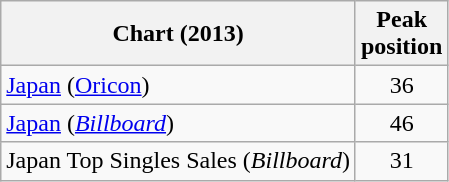<table class="wikitable">
<tr>
<th>Chart (2013)</th>
<th>Peak<br>position</th>
</tr>
<tr>
<td><a href='#'>Japan</a> (<a href='#'>Oricon</a>)</td>
<td align="center">36</td>
</tr>
<tr>
<td><a href='#'>Japan</a> (<em><a href='#'>Billboard</a></em>)</td>
<td align="center">46</td>
</tr>
<tr>
<td>Japan Top Singles Sales (<em>Billboard</em>)</td>
<td align="center">31</td>
</tr>
</table>
